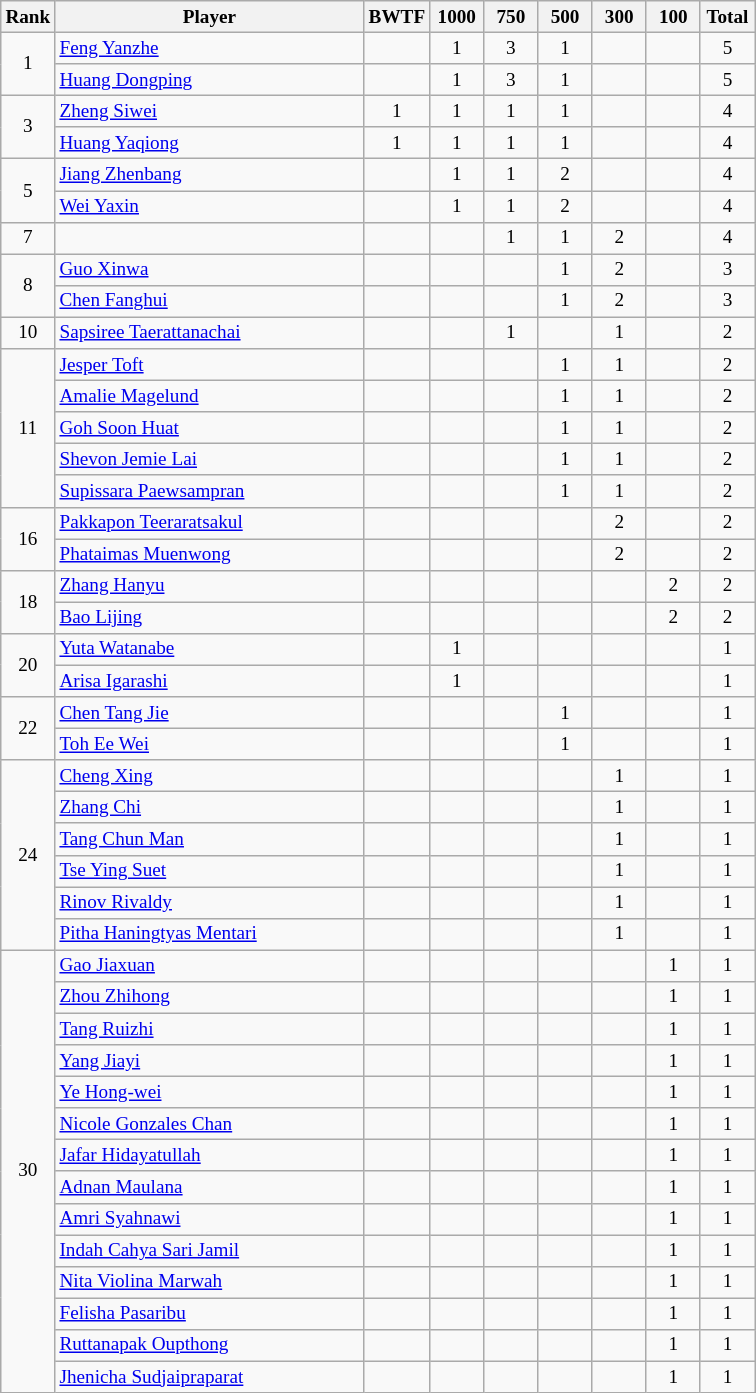<table class="wikitable" style="font-size:80%; text-align:center">
<tr>
<th width="30">Rank</th>
<th width="200">Player</th>
<th width="30">BWTF</th>
<th width="30">1000</th>
<th width="30">750</th>
<th width="30">500</th>
<th width="30">300</th>
<th width="30">100</th>
<th width="30">Total</th>
</tr>
<tr>
<td rowspan="2">1</td>
<td align="left"> <a href='#'>Feng Yanzhe</a></td>
<td></td>
<td>1</td>
<td>3</td>
<td>1</td>
<td></td>
<td></td>
<td>5</td>
</tr>
<tr>
<td align="left"> <a href='#'>Huang Dongping</a></td>
<td></td>
<td>1</td>
<td>3</td>
<td>1</td>
<td></td>
<td></td>
<td>5</td>
</tr>
<tr>
<td rowspan="2">3</td>
<td align="left"> <a href='#'>Zheng Siwei</a></td>
<td>1</td>
<td>1</td>
<td>1</td>
<td>1</td>
<td></td>
<td></td>
<td>4</td>
</tr>
<tr>
<td align="left"> <a href='#'>Huang Yaqiong</a></td>
<td>1</td>
<td>1</td>
<td>1</td>
<td>1</td>
<td></td>
<td></td>
<td>4</td>
</tr>
<tr>
<td rowspan="2">5</td>
<td align="left"> <a href='#'>Jiang Zhenbang</a></td>
<td></td>
<td>1</td>
<td>1</td>
<td>2</td>
<td></td>
<td></td>
<td>4</td>
</tr>
<tr>
<td align="left"> <a href='#'>Wei Yaxin</a></td>
<td></td>
<td>1</td>
<td>1</td>
<td>2</td>
<td></td>
<td></td>
<td>4</td>
</tr>
<tr>
<td>7</td>
<td align="left"></td>
<td></td>
<td></td>
<td>1</td>
<td>1</td>
<td>2</td>
<td></td>
<td>4</td>
</tr>
<tr>
<td rowspan="2">8</td>
<td align="left"> <a href='#'>Guo Xinwa</a></td>
<td></td>
<td></td>
<td></td>
<td>1</td>
<td>2</td>
<td></td>
<td>3</td>
</tr>
<tr>
<td align="left"> <a href='#'>Chen Fanghui</a></td>
<td></td>
<td></td>
<td></td>
<td>1</td>
<td>2</td>
<td></td>
<td>3</td>
</tr>
<tr>
<td>10</td>
<td align="left"> <a href='#'>Sapsiree Taerattanachai</a></td>
<td></td>
<td></td>
<td>1</td>
<td></td>
<td>1</td>
<td></td>
<td>2</td>
</tr>
<tr>
<td rowspan="5">11</td>
<td align="left"> <a href='#'>Jesper Toft</a></td>
<td></td>
<td></td>
<td></td>
<td>1</td>
<td>1</td>
<td></td>
<td>2</td>
</tr>
<tr>
<td align="left"> <a href='#'>Amalie Magelund</a></td>
<td></td>
<td></td>
<td></td>
<td>1</td>
<td>1</td>
<td></td>
<td>2</td>
</tr>
<tr>
<td align="left"> <a href='#'>Goh Soon Huat</a></td>
<td></td>
<td></td>
<td></td>
<td>1</td>
<td>1</td>
<td></td>
<td>2</td>
</tr>
<tr>
<td align="left"> <a href='#'>Shevon Jemie Lai</a></td>
<td></td>
<td></td>
<td></td>
<td>1</td>
<td>1</td>
<td></td>
<td>2</td>
</tr>
<tr>
<td align="left"> <a href='#'>Supissara Paewsampran</a></td>
<td></td>
<td></td>
<td></td>
<td>1</td>
<td>1</td>
<td></td>
<td>2</td>
</tr>
<tr>
<td rowspan="2">16</td>
<td align="left"> <a href='#'>Pakkapon Teeraratsakul</a></td>
<td></td>
<td></td>
<td></td>
<td></td>
<td>2</td>
<td></td>
<td>2</td>
</tr>
<tr>
<td align="left"> <a href='#'>Phataimas Muenwong</a></td>
<td></td>
<td></td>
<td></td>
<td></td>
<td>2</td>
<td></td>
<td>2</td>
</tr>
<tr>
<td rowspan="2">18</td>
<td align="left"> <a href='#'>Zhang Hanyu</a></td>
<td></td>
<td></td>
<td></td>
<td></td>
<td></td>
<td>2</td>
<td>2</td>
</tr>
<tr>
<td align="left"> <a href='#'>Bao Lijing</a></td>
<td></td>
<td></td>
<td></td>
<td></td>
<td></td>
<td>2</td>
<td>2</td>
</tr>
<tr>
<td rowspan="2">20</td>
<td align="left"> <a href='#'>Yuta Watanabe</a></td>
<td></td>
<td>1</td>
<td></td>
<td></td>
<td></td>
<td></td>
<td>1</td>
</tr>
<tr>
<td align="left"> <a href='#'>Arisa Igarashi</a></td>
<td></td>
<td>1</td>
<td></td>
<td></td>
<td></td>
<td></td>
<td>1</td>
</tr>
<tr>
<td rowspan="2">22</td>
<td align="left"> <a href='#'>Chen Tang Jie</a></td>
<td></td>
<td></td>
<td></td>
<td>1</td>
<td></td>
<td></td>
<td>1</td>
</tr>
<tr>
<td align="left"> <a href='#'>Toh Ee Wei</a></td>
<td></td>
<td></td>
<td></td>
<td>1</td>
<td></td>
<td></td>
<td>1</td>
</tr>
<tr>
<td rowspan="6">24</td>
<td align="left"> <a href='#'>Cheng Xing</a></td>
<td></td>
<td></td>
<td></td>
<td></td>
<td>1</td>
<td></td>
<td>1</td>
</tr>
<tr>
<td align="left"> <a href='#'>Zhang Chi</a></td>
<td></td>
<td></td>
<td></td>
<td></td>
<td>1</td>
<td></td>
<td>1</td>
</tr>
<tr>
<td align="left"> <a href='#'>Tang Chun Man</a></td>
<td></td>
<td></td>
<td></td>
<td></td>
<td>1</td>
<td></td>
<td>1</td>
</tr>
<tr>
<td align="left"> <a href='#'>Tse Ying Suet</a></td>
<td></td>
<td></td>
<td></td>
<td></td>
<td>1</td>
<td></td>
<td>1</td>
</tr>
<tr>
<td align="left"> <a href='#'>Rinov Rivaldy</a></td>
<td></td>
<td></td>
<td></td>
<td></td>
<td>1</td>
<td></td>
<td>1</td>
</tr>
<tr>
<td align="left"> <a href='#'>Pitha Haningtyas Mentari</a></td>
<td></td>
<td></td>
<td></td>
<td></td>
<td>1</td>
<td></td>
<td>1</td>
</tr>
<tr>
<td rowspan="14">30</td>
<td align="left"> <a href='#'>Gao Jiaxuan</a></td>
<td></td>
<td></td>
<td></td>
<td></td>
<td></td>
<td>1</td>
<td>1</td>
</tr>
<tr>
<td align="left"> <a href='#'>Zhou Zhihong</a></td>
<td></td>
<td></td>
<td></td>
<td></td>
<td></td>
<td>1</td>
<td>1</td>
</tr>
<tr>
<td align="left"> <a href='#'>Tang Ruizhi</a></td>
<td></td>
<td></td>
<td></td>
<td></td>
<td></td>
<td>1</td>
<td>1</td>
</tr>
<tr>
<td align="left"> <a href='#'>Yang Jiayi</a></td>
<td></td>
<td></td>
<td></td>
<td></td>
<td></td>
<td>1</td>
<td>1</td>
</tr>
<tr>
<td align="left"> <a href='#'>Ye Hong-wei</a></td>
<td></td>
<td></td>
<td></td>
<td></td>
<td></td>
<td>1</td>
<td>1</td>
</tr>
<tr>
<td align="left"> <a href='#'>Nicole Gonzales Chan</a></td>
<td></td>
<td></td>
<td></td>
<td></td>
<td></td>
<td>1</td>
<td>1</td>
</tr>
<tr>
<td align="left"> <a href='#'>Jafar Hidayatullah</a></td>
<td></td>
<td></td>
<td></td>
<td></td>
<td></td>
<td>1</td>
<td>1</td>
</tr>
<tr>
<td align="left"> <a href='#'>Adnan Maulana</a></td>
<td></td>
<td></td>
<td></td>
<td></td>
<td></td>
<td>1</td>
<td>1</td>
</tr>
<tr>
<td align="left"> <a href='#'>Amri Syahnawi</a></td>
<td></td>
<td></td>
<td></td>
<td></td>
<td></td>
<td>1</td>
<td>1</td>
</tr>
<tr>
<td align="left"> <a href='#'>Indah Cahya Sari Jamil</a></td>
<td></td>
<td></td>
<td></td>
<td></td>
<td></td>
<td>1</td>
<td>1</td>
</tr>
<tr>
<td align="left"> <a href='#'>Nita Violina Marwah</a></td>
<td></td>
<td></td>
<td></td>
<td></td>
<td></td>
<td>1</td>
<td>1</td>
</tr>
<tr>
<td align="left"> <a href='#'>Felisha Pasaribu</a></td>
<td></td>
<td></td>
<td></td>
<td></td>
<td></td>
<td>1</td>
<td>1</td>
</tr>
<tr>
<td align="left"> <a href='#'>Ruttanapak Oupthong</a></td>
<td></td>
<td></td>
<td></td>
<td></td>
<td></td>
<td>1</td>
<td>1</td>
</tr>
<tr>
<td align="left"> <a href='#'>Jhenicha Sudjaipraparat</a></td>
<td></td>
<td></td>
<td></td>
<td></td>
<td></td>
<td>1</td>
<td>1</td>
</tr>
</table>
